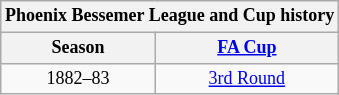<table class="wikitable collapsible" style="text-align:center;font-size:75%">
<tr>
<th colspan="2"><strong>Phoenix Bessemer League and Cup history</strong></th>
</tr>
<tr>
<th>Season</th>
<th><a href='#'>FA Cup</a></th>
</tr>
<tr>
<td>1882–83</td>
<td><a href='#'>3rd Round</a></td>
</tr>
</table>
